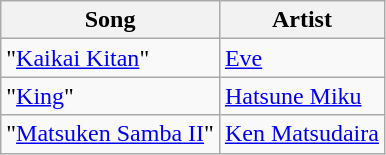<table class="wikitable sortable" style="border-collapse:collapse;">
<tr>
<th scope="col">Song</th>
<th scope="col">Artist</th>
</tr>
<tr>
<td scope="row">"<a href='#'>Kaikai Kitan</a>"</td>
<td><a href='#'>Eve</a></td>
</tr>
<tr>
<td scope="row">"<a href='#'>King</a>"</td>
<td><a href='#'>Hatsune Miku</a></td>
</tr>
<tr>
<td scope="row">"<a href='#'>Matsuken Samba II</a>"</td>
<td><a href='#'>Ken Matsudaira</a></td>
</tr>
</table>
